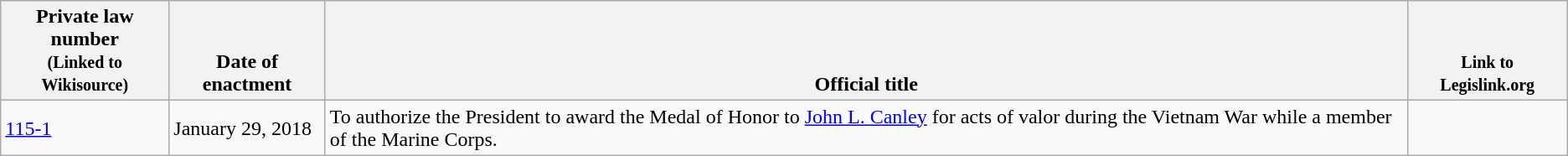<table class="wikitable sortable">
<tr valign=bottom>
<th class="unsortable">Private law number<br><small>(Linked to Wikisource)</small></th>
<th>Date of enactment</th>
<th>Official title</th>
<th class="unsortable" style="width:120px;"><small>Link to Legislink.org</small></th>
</tr>
<tr>
<td><a href='#'>115-1</a></td>
<td>January 29, 2018</td>
<td>To authorize the President to award the Medal of Honor to <a href='#'>John L. Canley</a> for acts of valor during the Vietnam War while a member of the Marine Corps.</td>
<td></td>
</tr>
</table>
